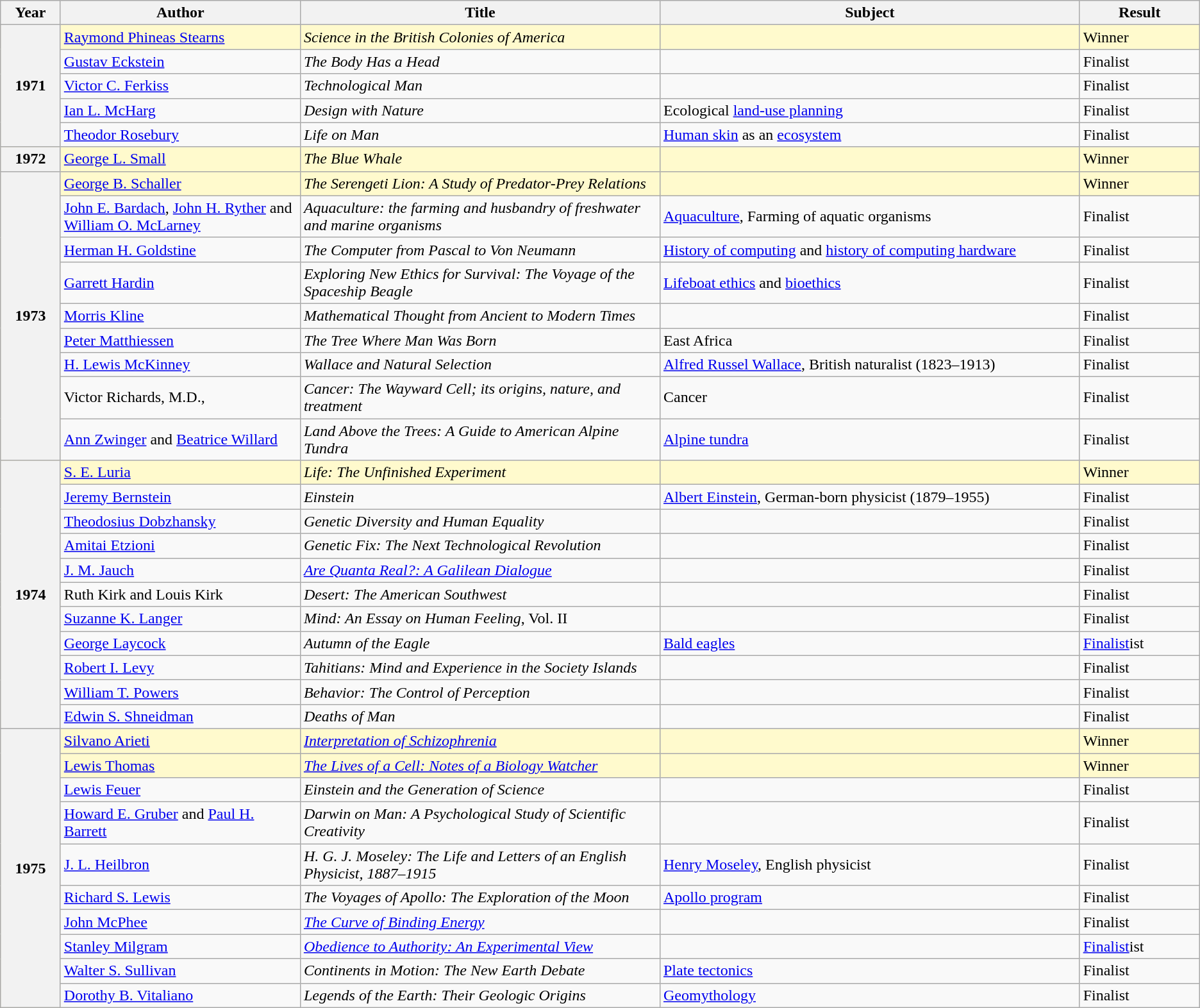<table class="wikitable">
<tr>
<th scope="col" width="5%">Year</th>
<th scope="col" width="20%">Author</th>
<th scope="col" width="30%">Title</th>
<th scope="col" width="35%">Subject</th>
<th scope="col" width="10%">Result</th>
</tr>
<tr style="background:LemonChiffon;" color:black>
<th rowspan="5">1971</th>
<td><a href='#'>Raymond Phineas Stearns</a></td>
<td><em>Science in the British Colonies of America</em></td>
<td></td>
<td>Winner</td>
</tr>
<tr>
<td><a href='#'>Gustav Eckstein</a></td>
<td><em>The Body Has a Head</em></td>
<td></td>
<td>Finalist</td>
</tr>
<tr>
<td><a href='#'>Victor C. Ferkiss</a></td>
<td><em>Technological Man</em></td>
<td></td>
<td>Finalist</td>
</tr>
<tr>
<td><a href='#'>Ian L. McHarg</a></td>
<td><em>Design with Nature</em></td>
<td>Ecological <a href='#'>land-use planning</a></td>
<td>Finalist</td>
</tr>
<tr>
<td><a href='#'>Theodor Rosebury</a></td>
<td><em>Life on Man</em></td>
<td><a href='#'>Human skin</a> as an <a href='#'>ecosystem</a></td>
<td>Finalist</td>
</tr>
<tr style="background:LemonChiffon;" color:black>
<th>1972</th>
<td><a href='#'>George L. Small</a></td>
<td><em>The Blue Whale</em></td>
<td></td>
<td>Winner</td>
</tr>
<tr style=background:LemonChiffon; color:black>
<th rowspan="9">1973</th>
<td><a href='#'>George B. Schaller</a></td>
<td><em>The Serengeti Lion: A Study of Predator-Prey Relations</em></td>
<td></td>
<td>Winner</td>
</tr>
<tr>
<td><a href='#'>John E. Bardach</a>, <a href='#'>John H. Ryther</a> and <a href='#'>William O. McLarney</a></td>
<td><em>Aquaculture: the farming and husbandry of freshwater and marine organisms</em></td>
<td><a href='#'>Aquaculture</a>, Farming of aquatic organisms</td>
<td>Finalist</td>
</tr>
<tr>
<td><a href='#'>Herman H. Goldstine</a></td>
<td><em>The Computer from Pascal to Von Neumann</em></td>
<td><a href='#'>History of computing</a> and <a href='#'>history of computing hardware</a></td>
<td>Finalist</td>
</tr>
<tr>
<td><a href='#'>Garrett Hardin</a></td>
<td><em>Exploring New Ethics for Survival: The Voyage of the Spaceship Beagle</em></td>
<td><a href='#'>Lifeboat ethics</a> and <a href='#'>bioethics</a></td>
<td>Finalist</td>
</tr>
<tr>
<td><a href='#'>Morris Kline</a></td>
<td><em>Mathematical Thought from Ancient to Modern Times</em></td>
<td></td>
<td>Finalist</td>
</tr>
<tr>
<td><a href='#'>Peter Matthiessen</a></td>
<td><em>The Tree Where Man Was Born</em></td>
<td>East Africa</td>
<td>Finalist</td>
</tr>
<tr>
<td><a href='#'>H. Lewis McKinney</a></td>
<td><em>Wallace and Natural Selection</em></td>
<td><a href='#'>Alfred Russel Wallace</a>, British naturalist (1823–1913)</td>
<td>Finalist</td>
</tr>
<tr>
<td>Victor Richards, M.D.,</td>
<td><em>Cancer: The Wayward Cell; its origins, nature, and treatment</em></td>
<td>Cancer</td>
<td>Finalist</td>
</tr>
<tr>
<td><a href='#'>Ann Zwinger</a> and <a href='#'>Beatrice Willard</a></td>
<td><em>Land Above the Trees: A Guide to American Alpine Tundra</em></td>
<td><a href='#'>Alpine tundra</a></td>
<td>Finalist</td>
</tr>
<tr style=background:LemonChiffon; color:black>
<th rowspan="11">1974</th>
<td><a href='#'>S. E. Luria</a></td>
<td><em>Life: The Unfinished Experiment</em></td>
<td></td>
<td>Winner</td>
</tr>
<tr>
<td><a href='#'>Jeremy Bernstein</a></td>
<td><em>Einstein</em></td>
<td><a href='#'>Albert Einstein</a>, German-born physicist (1879–1955)</td>
<td>Finalist</td>
</tr>
<tr>
<td><a href='#'>Theodosius Dobzhansky</a></td>
<td><em>Genetic Diversity and Human Equality</em></td>
<td></td>
<td>Finalist</td>
</tr>
<tr>
<td><a href='#'>Amitai Etzioni</a></td>
<td><em>Genetic Fix: The Next Technological Revolution</em></td>
<td></td>
<td>Finalist</td>
</tr>
<tr>
<td><a href='#'>J. M. Jauch</a></td>
<td><em><a href='#'>Are Quanta Real?: A Galilean Dialogue</a></em></td>
<td></td>
<td>Finalist</td>
</tr>
<tr>
<td>Ruth Kirk and Louis Kirk</td>
<td><em>Desert: The American Southwest</em></td>
<td></td>
<td>Finalist</td>
</tr>
<tr>
<td><a href='#'>Suzanne K. Langer</a></td>
<td><em>Mind: An Essay on Human Feeling</em>, Vol. II</td>
<td></td>
<td>Finalist</td>
</tr>
<tr>
<td><a href='#'>George Laycock</a></td>
<td><em>Autumn of the Eagle</em></td>
<td><a href='#'>Bald eagles</a></td>
<td><a href='#'>Finalist</a>ist</td>
</tr>
<tr>
<td><a href='#'>Robert I. Levy</a></td>
<td><em>Tahitians: Mind and Experience in the Society Islands</em></td>
<td></td>
<td>Finalist</td>
</tr>
<tr>
<td><a href='#'>William T. Powers</a></td>
<td><em>Behavior: The Control of Perception</em></td>
<td></td>
<td>Finalist</td>
</tr>
<tr>
<td><a href='#'>Edwin S. Shneidman</a></td>
<td><em>Deaths of Man</em></td>
<td></td>
<td>Finalist</td>
</tr>
<tr style=background:LemonChiffon; color:black>
<th rowspan="10">1975</th>
<td><a href='#'>Silvano Arieti</a></td>
<td><em><a href='#'>Interpretation of Schizophrenia</a></em></td>
<td></td>
<td>Winner</td>
</tr>
<tr style=background:LemonChiffon; color:black>
<td><a href='#'>Lewis Thomas</a></td>
<td><em><a href='#'>The Lives of a Cell: Notes of a Biology Watcher</a></em></td>
<td></td>
<td>Winner</td>
</tr>
<tr>
<td><a href='#'>Lewis Feuer</a></td>
<td><em>Einstein and the Generation of Science</em></td>
<td></td>
<td>Finalist</td>
</tr>
<tr>
<td><a href='#'>Howard E. Gruber</a> and <a href='#'>Paul H. Barrett</a></td>
<td><em>Darwin on Man: A Psychological Study of Scientific Creativity</em></td>
<td></td>
<td>Finalist</td>
</tr>
<tr>
<td><a href='#'>J. L. Heilbron</a></td>
<td><em>H. G. J. Moseley: The Life and Letters of an English Physicist, 1887–1915</em></td>
<td><a href='#'>Henry Moseley</a>, English physicist</td>
<td>Finalist</td>
</tr>
<tr>
<td><a href='#'>Richard S. Lewis</a></td>
<td><em>The Voyages of Apollo: The Exploration of the Moon</em></td>
<td><a href='#'>Apollo program</a></td>
<td>Finalist</td>
</tr>
<tr>
<td><a href='#'>John McPhee</a></td>
<td><em><a href='#'>The Curve of Binding Energy</a></em></td>
<td></td>
<td>Finalist</td>
</tr>
<tr>
<td><a href='#'>Stanley Milgram</a></td>
<td><em><a href='#'>Obedience to Authority: An Experimental View</a></em></td>
<td></td>
<td><a href='#'>Finalist</a>ist</td>
</tr>
<tr>
<td><a href='#'>Walter S. Sullivan</a></td>
<td><em>Continents in Motion: The New Earth Debate</em></td>
<td><a href='#'>Plate tectonics</a></td>
<td>Finalist</td>
</tr>
<tr>
<td><a href='#'>Dorothy B. Vitaliano</a></td>
<td><em>Legends of the Earth: Their Geologic Origins</em></td>
<td><a href='#'>Geomythology</a></td>
<td>Finalist</td>
</tr>
</table>
